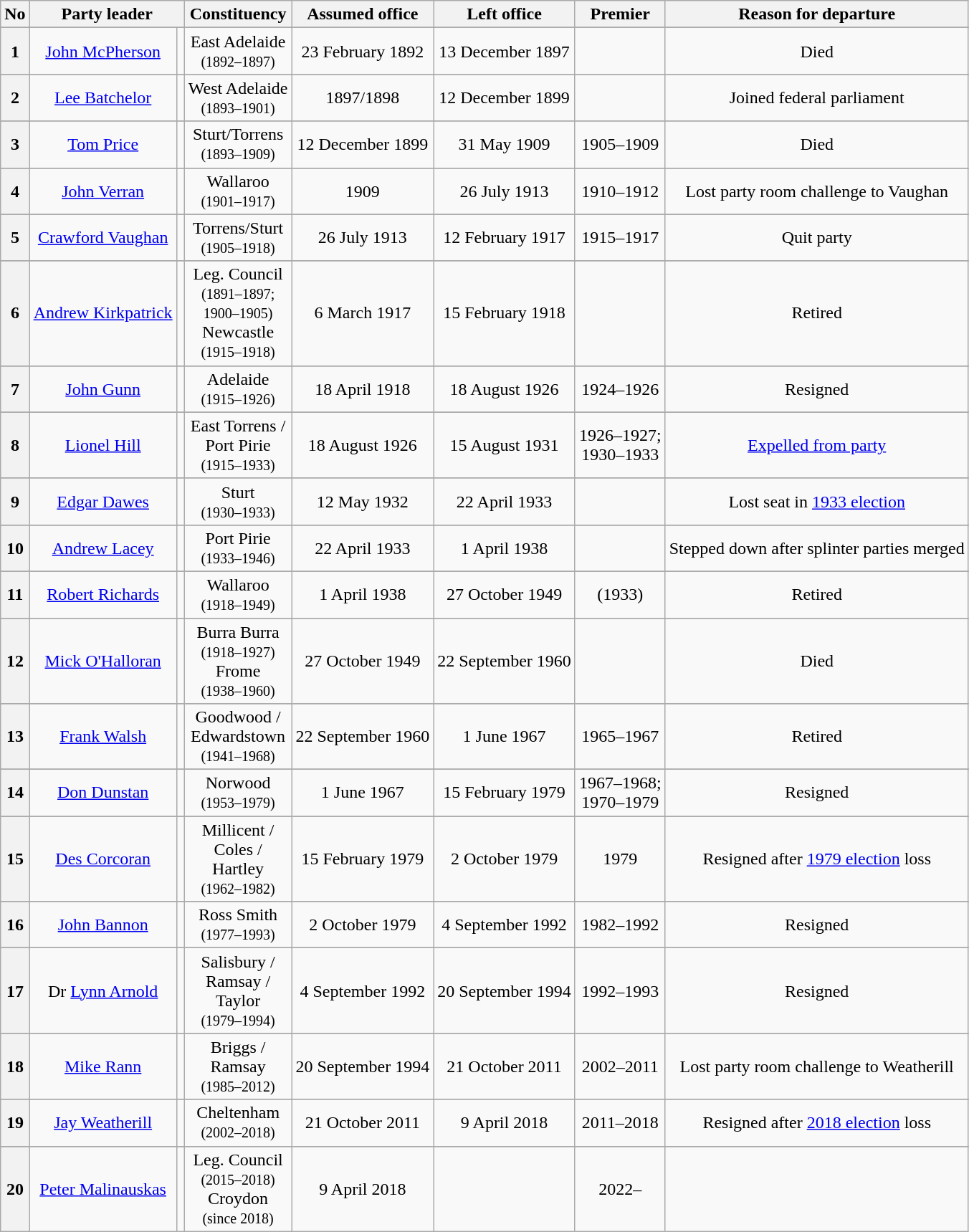<table class="wikitable">
<tr>
<th>No</th>
<th colspan="2">Party leader</th>
<th>Constituency</th>
<th class="unsortable">Assumed office</th>
<th class=unsortable>Left office</th>
<th>Premier</th>
<th>Reason for departure</th>
</tr>
<tr>
</tr>
<tr align=center>
<th><strong>1</strong></th>
<td><a href='#'>John McPherson</a></td>
<td></td>
<td>East Adelaide<br><small>(1892–1897)</small></td>
<td>23 February 1892</td>
<td>13 December 1897</td>
<td></td>
<td>Died</td>
</tr>
<tr>
</tr>
<tr align=center>
<th><strong>2</strong></th>
<td><a href='#'>Lee Batchelor</a></td>
<td></td>
<td>West Adelaide<br><small>(1893–1901)</small></td>
<td>1897/1898</td>
<td>12 December 1899</td>
<td></td>
<td>Joined federal parliament</td>
</tr>
<tr>
</tr>
<tr align=center>
<th><strong>3</strong></th>
<td><a href='#'>Tom Price</a></td>
<td></td>
<td>Sturt/Torrens<br><small>(1893–1909)</small></td>
<td>12 December 1899</td>
<td>31 May 1909</td>
<td>1905–1909</td>
<td>Died</td>
</tr>
<tr>
</tr>
<tr align=center>
<th><strong>4</strong></th>
<td><a href='#'>John Verran</a></td>
<td></td>
<td>Wallaroo<br><small>(1901–1917)</small></td>
<td>1909</td>
<td>26 July 1913</td>
<td>1910–1912</td>
<td>Lost party room challenge to Vaughan</td>
</tr>
<tr>
</tr>
<tr align=center>
<th><strong>5</strong></th>
<td><a href='#'>Crawford Vaughan</a></td>
<td></td>
<td>Torrens/Sturt<br><small>(1905–1918)</small></td>
<td>26 July 1913</td>
<td>12 February 1917</td>
<td>1915–1917</td>
<td>Quit party</td>
</tr>
<tr>
</tr>
<tr align=center>
<th><strong>6</strong></th>
<td><a href='#'>Andrew Kirkpatrick</a></td>
<td></td>
<td>Leg. Council<br><small>(1891–1897;</small> <br><small>1900–1905)</small><br>Newcastle<br><small>(1915–1918)</small></td>
<td>6 March 1917</td>
<td>15 February 1918</td>
<td></td>
<td>Retired</td>
</tr>
<tr>
</tr>
<tr align=center>
<th><strong>7</strong></th>
<td><a href='#'>John Gunn</a></td>
<td></td>
<td>Adelaide<br><small>(1915–1926)</small></td>
<td>18 April 1918</td>
<td>18 August 1926</td>
<td>1924–1926</td>
<td>Resigned</td>
</tr>
<tr>
</tr>
<tr align=center>
<th><strong>8</strong></th>
<td><a href='#'>Lionel Hill</a></td>
<td></td>
<td>East Torrens / <br>Port Pirie <br><small>(1915–1933)</small></td>
<td>18 August 1926</td>
<td>15 August 1931</td>
<td>1926–1927; <br>1930–1933</td>
<td><a href='#'>Expelled from party</a></td>
</tr>
<tr>
</tr>
<tr align=center>
<th><strong>9</strong></th>
<td><a href='#'>Edgar Dawes</a></td>
<td></td>
<td>Sturt<br><small>(1930–1933)</small></td>
<td>12 May 1932</td>
<td>22 April 1933</td>
<td></td>
<td>Lost seat in <a href='#'>1933 election</a></td>
</tr>
<tr>
</tr>
<tr align=center>
<th><strong>10</strong></th>
<td><a href='#'>Andrew Lacey</a></td>
<td></td>
<td>Port Pirie<br><small>(1933–1946)</small></td>
<td>22 April 1933</td>
<td>1 April 1938</td>
<td></td>
<td>Stepped down after splinter parties merged</td>
</tr>
<tr>
</tr>
<tr align=center>
<th><strong>11</strong></th>
<td><a href='#'>Robert Richards</a></td>
<td></td>
<td>Wallaroo<br><small>(1918–1949)</small></td>
<td>1 April 1938</td>
<td>27 October 1949</td>
<td>(1933)</td>
<td>Retired</td>
</tr>
<tr>
</tr>
<tr align=center>
<th><strong>12</strong></th>
<td><a href='#'>Mick O'Halloran</a></td>
<td></td>
<td>Burra Burra<br><small>(1918–1927)</small><br>Frome<br><small>(1938–1960)</small></td>
<td>27 October 1949</td>
<td>22 September 1960</td>
<td></td>
<td>Died</td>
</tr>
<tr>
</tr>
<tr align=center>
<th><strong>13</strong></th>
<td><a href='#'>Frank Walsh</a></td>
<td></td>
<td>Goodwood / <br>Edwardstown<br><small>(1941–1968)</small></td>
<td>22 September 1960<br></td>
<td>1 June 1967</td>
<td>1965–1967</td>
<td>Retired</td>
</tr>
<tr>
</tr>
<tr align=center>
<th><strong>14</strong></th>
<td><a href='#'>Don Dunstan</a></td>
<td></td>
<td>Norwood<br><small>(1953–1979)</small></td>
<td>1 June 1967</td>
<td>15 February 1979</td>
<td>1967–1968; <br>1970–1979</td>
<td>Resigned</td>
</tr>
<tr>
</tr>
<tr align=center>
<th><strong>15</strong></th>
<td><a href='#'>Des Corcoran</a></td>
<td></td>
<td>Millicent / <br>Coles / <br>Hartley<br><small>(1962–1982)</small></td>
<td>15 February 1979<br></td>
<td>2 October 1979</td>
<td>1979</td>
<td>Resigned after <a href='#'>1979 election</a> loss</td>
</tr>
<tr>
</tr>
<tr align=center>
<th><strong>16</strong></th>
<td><a href='#'>John Bannon</a></td>
<td></td>
<td>Ross Smith<br><small>(1977–1993)</small></td>
<td>2 October 1979</td>
<td>4 September 1992</td>
<td>1982–1992</td>
<td>Resigned</td>
</tr>
<tr>
</tr>
<tr align=center>
<th><strong>17</strong></th>
<td>Dr <a href='#'>Lynn Arnold</a></td>
<td></td>
<td>Salisbury / <br>Ramsay / <br>Taylor<br><small>(1979–1994)</small></td>
<td>4 September 1992</td>
<td>20 September 1994</td>
<td>1992–1993</td>
<td>Resigned</td>
</tr>
<tr>
</tr>
<tr align=center>
<th><strong>18</strong></th>
<td><a href='#'>Mike Rann</a></td>
<td></td>
<td>Briggs / <br>Ramsay<br><small>(1985–2012)</small></td>
<td>20 September 1994</td>
<td>21 October 2011</td>
<td>2002–2011</td>
<td>Lost party room challenge to Weatherill</td>
</tr>
<tr>
</tr>
<tr align=center>
<th><strong>19</strong></th>
<td><a href='#'>Jay Weatherill</a></td>
<td></td>
<td>Cheltenham<br><small>(2002–2018)</small></td>
<td>21 October 2011</td>
<td>9 April 2018</td>
<td>2011–2018</td>
<td>Resigned after <a href='#'>2018 election</a> loss</td>
</tr>
<tr>
</tr>
<tr align=center>
<th><strong>20</strong></th>
<td><a href='#'>Peter Malinauskas</a></td>
<td></td>
<td>Leg. Council<br><small>(2015–2018)</small><br>Croydon<br><small>(since 2018)</small></td>
<td>9 April 2018</td>
<td></td>
<td>2022–</td>
<td></td>
</tr>
</table>
